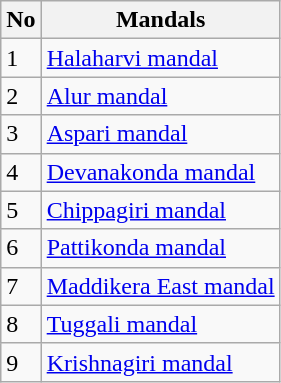<table class="wikitable">
<tr>
<th>No</th>
<th>Mandals</th>
</tr>
<tr>
<td>1</td>
<td><a href='#'>Halaharvi mandal</a></td>
</tr>
<tr>
<td>2</td>
<td><a href='#'>Alur mandal</a></td>
</tr>
<tr>
<td>3</td>
<td><a href='#'>Aspari mandal</a></td>
</tr>
<tr>
<td>4</td>
<td><a href='#'>Devanakonda mandal</a></td>
</tr>
<tr>
<td>5</td>
<td><a href='#'>Chippagiri mandal</a></td>
</tr>
<tr>
<td>6</td>
<td><a href='#'>Pattikonda mandal</a></td>
</tr>
<tr>
<td>7</td>
<td><a href='#'>Maddikera East mandal</a></td>
</tr>
<tr>
<td>8</td>
<td><a href='#'>Tuggali mandal</a></td>
</tr>
<tr>
<td>9</td>
<td><a href='#'>Krishnagiri mandal</a></td>
</tr>
</table>
